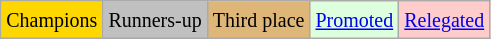<table class="wikitable">
<tr>
<td bgcolor=gold><small>Champions</small></td>
<td bgcolor=silver><small>Runners-up</small></td>
<td bgcolor=#deb678><small>Third place</small></td>
<td bgcolor="#DDFFDD"><small><a href='#'>Promoted</a></small></td>
<td bgcolor="#FFCCCC"><small><a href='#'>Relegated</a></small></td>
</tr>
</table>
